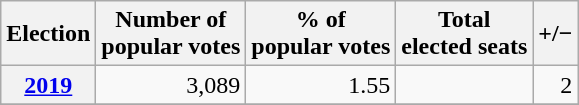<table class="wikitable" style="text-align: right;">
<tr align=center>
<th>Election</th>
<th>Number of<br>popular votes</th>
<th>% of<br>popular votes</th>
<th>Total<br>elected seats</th>
<th>+/−</th>
</tr>
<tr>
<th><a href='#'>2019</a></th>
<td>3,089</td>
<td>1.55</td>
<td></td>
<td>2</td>
</tr>
<tr>
</tr>
</table>
